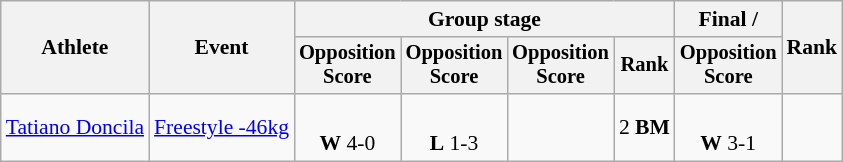<table class="wikitable" style="font-size:90%">
<tr>
<th rowspan=2>Athlete</th>
<th rowspan=2>Event</th>
<th colspan=4>Group stage</th>
<th>Final / </th>
<th rowspan=2>Rank</th>
</tr>
<tr style="font-size:95%">
<th>Opposition<br>Score</th>
<th>Opposition<br>Score</th>
<th>Opposition<br>Score</th>
<th>Rank</th>
<th>Opposition<br>Score</th>
</tr>
<tr align=center>
<td align=left><a href='#'>Tatiano Doncila</a></td>
<td align=left><a href='#'>Freestyle -46kg</a></td>
<td> <br> <strong>W</strong> 4-0 <sup></sup></td>
<td> <br> <strong>L</strong> 1-3 <sup></sup></td>
<td></td>
<td>2 <strong>BM</strong></td>
<td> <br> <strong>W</strong> 3-1 <sup></sup></td>
<td align=center></td>
</tr>
</table>
